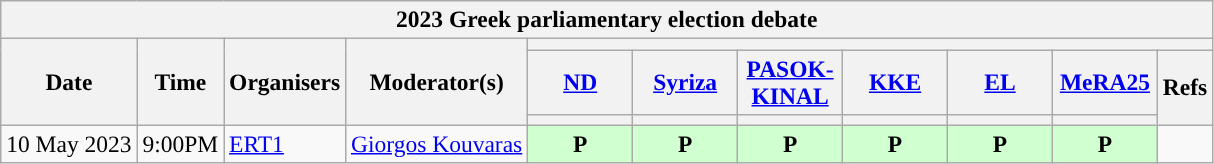<table class="wikitable" style="font-size:98%; text-align:center;">
<tr>
<th colspan="11">2023 Greek parliamentary election debate</th>
</tr>
<tr>
<th rowspan="3">Date</th>
<th rowspan="3">Time</th>
<th rowspan="3">Organisers</th>
<th rowspan="3">Moderator(s)</th>
<th colspan="7">      </th>
</tr>
<tr>
<th scope="col" style="width:4em;"><a href='#'>ND</a><br></th>
<th scope="col" style="width:4em;"><a href='#'>Syriza</a><br></th>
<th scope="col" style="width:4em;"><a href='#'>PASOK-KINAL</a><br></th>
<th scope="col" style="width:4em;"><a href='#'>KKE</a><br></th>
<th scope="col" style="width:4em;"><a href='#'>EL</a><br></th>
<th scope="col" style="width:4em;"><a href='#'>MeRA25</a><br></th>
<th rowspan="2">Refs</th>
</tr>
<tr>
<th style="background:"></th>
<th style="background:"></th>
<th style="background:"></th>
<th class="sortable" style="background:"></th>
<th style="background:"></th>
<th style="background:"></th>
</tr>
<tr>
<td style="white-space:nowrap; text-align:left;">10 May 2023</td>
<td style="white-space:nowrap; text-align:left;">9:00PM</td>
<td style="white-space:nowrap; text-align:left;"><a href='#'>ERT1</a></td>
<td style="white-space:nowrap; text-align:left;"><a href='#'>Giorgos Kouvaras</a></td>
<td style="background:#D0FFD0;"><strong>P</strong></td>
<td style="background:#D0FFD0;"><strong>P</strong></td>
<td style="background:#D0FFD0;"><strong>P</strong></td>
<td style="background:#D0FFD0;"><strong>P</strong></td>
<td style="background:#D0FFD0;"><strong>P</strong></td>
<td style="background:#D0FFD0;"><strong>P</strong></td>
<td></td>
</tr>
</table>
